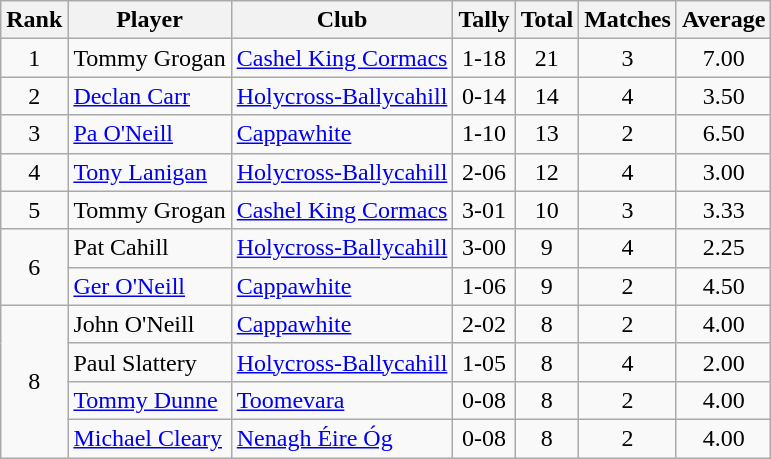<table class="wikitable">
<tr>
<th>Rank</th>
<th>Player</th>
<th>Club</th>
<th>Tally</th>
<th>Total</th>
<th>Matches</th>
<th>Average</th>
</tr>
<tr>
<td rowspan="1" style="text-align:center;">1</td>
<td>Tommy Grogan</td>
<td><a href='#'>Cashel King Cormacs</a></td>
<td align=center>1-18</td>
<td align=center>21</td>
<td align=center>3</td>
<td align=center>7.00</td>
</tr>
<tr>
<td rowspan="1" style="text-align:center;">2</td>
<td><a href='#'>Declan Carr</a></td>
<td><a href='#'>Holycross-Ballycahill</a></td>
<td align=center>0-14</td>
<td align=center>14</td>
<td align=center>4</td>
<td align=center>3.50</td>
</tr>
<tr>
<td rowspan="1" style="text-align:center;">3</td>
<td><a href='#'>Pa O'Neill</a></td>
<td><a href='#'>Cappawhite</a></td>
<td align=center>1-10</td>
<td align=center>13</td>
<td align=center>2</td>
<td align=center>6.50</td>
</tr>
<tr>
<td rowspan="1" style="text-align:center;">4</td>
<td><a href='#'>Tony Lanigan</a></td>
<td><a href='#'>Holycross-Ballycahill</a></td>
<td align=center>2-06</td>
<td align=center>12</td>
<td align=center>4</td>
<td align=center>3.00</td>
</tr>
<tr>
<td rowspan="1" style="text-align:center;">5</td>
<td>Tommy Grogan</td>
<td><a href='#'>Cashel King Cormacs</a></td>
<td align=center>3-01</td>
<td align=center>10</td>
<td align=center>3</td>
<td align=center>3.33</td>
</tr>
<tr>
<td rowspan="2" style="text-align:center;">6</td>
<td>Pat Cahill</td>
<td><a href='#'>Holycross-Ballycahill</a></td>
<td align=center>3-00</td>
<td align=center>9</td>
<td align=center>4</td>
<td align=center>2.25</td>
</tr>
<tr>
<td><a href='#'>Ger O'Neill</a></td>
<td><a href='#'>Cappawhite</a></td>
<td align=center>1-06</td>
<td align=center>9</td>
<td align=center>2</td>
<td align=center>4.50</td>
</tr>
<tr>
<td rowspan="4" style="text-align:center;">8</td>
<td>John O'Neill</td>
<td><a href='#'>Cappawhite</a></td>
<td align=center>2-02</td>
<td align=center>8</td>
<td align=center>2</td>
<td align=center>4.00</td>
</tr>
<tr>
<td>Paul Slattery</td>
<td><a href='#'>Holycross-Ballycahill</a></td>
<td align=center>1-05</td>
<td align=center>8</td>
<td align=center>4</td>
<td align=center>2.00</td>
</tr>
<tr>
<td><a href='#'>Tommy Dunne</a></td>
<td><a href='#'>Toomevara</a></td>
<td align=center>0-08</td>
<td align=center>8</td>
<td align=center>2</td>
<td align=center>4.00</td>
</tr>
<tr>
<td><a href='#'>Michael Cleary</a></td>
<td><a href='#'>Nenagh Éire Óg</a></td>
<td align=center>0-08</td>
<td align=center>8</td>
<td align=center>2</td>
<td align=center>4.00</td>
</tr>
</table>
